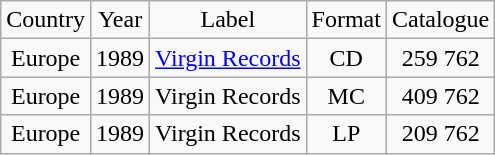<table class="wikitable sortable plainrowheaders" style="text-align:center;">
<tr>
<td align=center>Country</td>
<td align=center>Year</td>
<td align=center>Label</td>
<td align=center>Format</td>
<td align=center>Catalogue</td>
</tr>
<tr>
<td>Europe</td>
<td>1989</td>
<td><a href='#'>Virgin Records</a></td>
<td>CD</td>
<td>259 762</td>
</tr>
<tr>
<td>Europe</td>
<td>1989</td>
<td>Virgin Records</td>
<td>MC</td>
<td>409 762</td>
</tr>
<tr>
<td>Europe</td>
<td>1989</td>
<td>Virgin Records</td>
<td>LP</td>
<td>209 762</td>
</tr>
</table>
